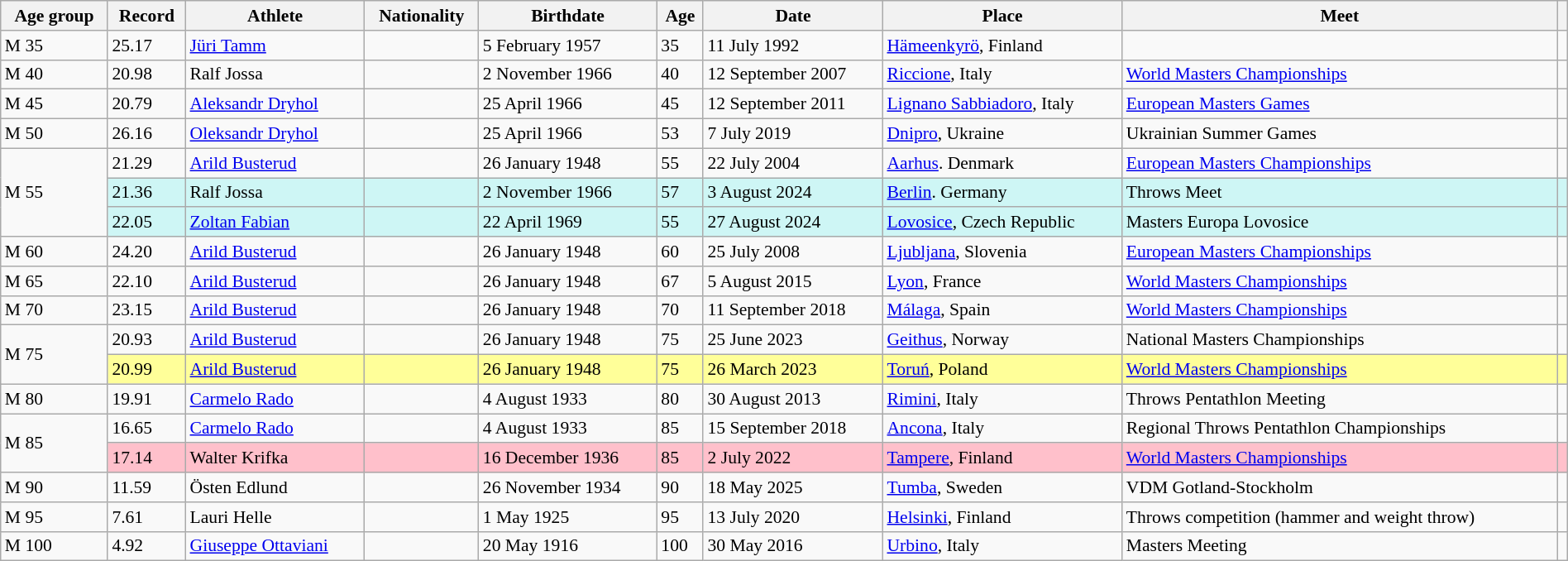<table class="wikitable" style="font-size:90%; width: 100%;">
<tr>
<th>Age group</th>
<th>Record</th>
<th>Athlete</th>
<th>Nationality</th>
<th>Birthdate</th>
<th>Age</th>
<th>Date</th>
<th>Place</th>
<th>Meet</th>
<th></th>
</tr>
<tr>
<td>M 35</td>
<td>25.17</td>
<td><a href='#'>Jüri Tamm</a></td>
<td></td>
<td>5 February 1957</td>
<td>35</td>
<td>11 July 1992</td>
<td><a href='#'>Hämeenkyrö</a>, Finland</td>
<td></td>
<td></td>
</tr>
<tr>
<td>M 40</td>
<td>20.98</td>
<td>Ralf Jossa</td>
<td></td>
<td>2 November 1966</td>
<td>40</td>
<td>12 September 2007</td>
<td><a href='#'>Riccione</a>, Italy</td>
<td><a href='#'>World Masters Championships</a></td>
<td></td>
</tr>
<tr>
<td>M 45</td>
<td>20.79</td>
<td><a href='#'>Aleksandr Dryhol</a> </td>
<td></td>
<td>25 April 1966</td>
<td>45</td>
<td>12 September 2011</td>
<td><a href='#'>Lignano Sabbiadoro</a>, Italy</td>
<td><a href='#'>European Masters Games</a></td>
<td></td>
</tr>
<tr>
<td>M 50</td>
<td>26.16</td>
<td><a href='#'>Oleksandr Dryhol</a></td>
<td></td>
<td>25 April 1966</td>
<td>53</td>
<td>7 July 2019</td>
<td><a href='#'>Dnipro</a>, Ukraine</td>
<td>Ukrainian Summer Games</td>
<td></td>
</tr>
<tr>
<td rowspan=3>M 55</td>
<td>21.29</td>
<td><a href='#'>Arild Busterud</a></td>
<td></td>
<td>26 January 1948</td>
<td>55</td>
<td>22 July 2004</td>
<td><a href='#'>Aarhus</a>. Denmark</td>
<td><a href='#'>European Masters Championships</a></td>
<td></td>
</tr>
<tr style="background:#cef6f5;">
<td>21.36</td>
<td>Ralf Jossa</td>
<td></td>
<td>2 November 1966</td>
<td>57</td>
<td>3 August 2024</td>
<td><a href='#'>Berlin</a>. Germany</td>
<td>Throws Meet</td>
<td></td>
</tr>
<tr style="background:#cef6f5;">
<td>22.05</td>
<td><a href='#'>Zoltan Fabian</a></td>
<td></td>
<td>22 April 1969</td>
<td>55</td>
<td>27 August 2024</td>
<td><a href='#'>Lovosice</a>, Czech Republic</td>
<td>Masters Europa Lovosice</td>
<td></td>
</tr>
<tr>
<td>M 60</td>
<td>24.20</td>
<td><a href='#'>Arild Busterud</a></td>
<td></td>
<td>26 January 1948</td>
<td>60</td>
<td>25 July 2008</td>
<td><a href='#'>Ljubljana</a>, Slovenia</td>
<td><a href='#'>European Masters Championships</a></td>
<td></td>
</tr>
<tr>
<td>M 65</td>
<td>22.10</td>
<td><a href='#'>Arild Busterud</a></td>
<td></td>
<td>26 January 1948</td>
<td>67</td>
<td>5 August 2015</td>
<td><a href='#'>Lyon</a>, France</td>
<td><a href='#'>World Masters Championships</a></td>
<td></td>
</tr>
<tr>
<td>M 70</td>
<td>23.15</td>
<td><a href='#'>Arild Busterud</a></td>
<td></td>
<td>26 January 1948</td>
<td>70</td>
<td>11 September 2018</td>
<td><a href='#'>Málaga</a>, Spain</td>
<td><a href='#'>World Masters Championships</a></td>
<td></td>
</tr>
<tr>
<td rowspan=2>M 75</td>
<td>20.93</td>
<td><a href='#'>Arild Busterud</a></td>
<td></td>
<td>26 January 1948</td>
<td>75</td>
<td>25 June 2023</td>
<td><a href='#'>Geithus</a>, Norway</td>
<td>National Masters Championships</td>
<td></td>
</tr>
<tr style="background:#ff9;">
<td>20.99 </td>
<td><a href='#'>Arild Busterud</a></td>
<td></td>
<td>26 January 1948</td>
<td>75</td>
<td>26 March 2023</td>
<td><a href='#'>Toruń</a>, Poland</td>
<td><a href='#'>World Masters Championships</a></td>
<td></td>
</tr>
<tr>
<td>M 80</td>
<td>19.91</td>
<td><a href='#'>Carmelo Rado</a></td>
<td></td>
<td>4 August 1933</td>
<td>80</td>
<td>30 August 2013</td>
<td><a href='#'>Rimini</a>, Italy</td>
<td>Throws Pentathlon Meeting</td>
<td></td>
</tr>
<tr>
<td rowspan=2>M 85</td>
<td>16.65</td>
<td><a href='#'>Carmelo Rado</a></td>
<td></td>
<td>4 August 1933</td>
<td>85</td>
<td>15 September 2018</td>
<td><a href='#'>Ancona</a>, Italy</td>
<td>Regional Throws Pentathlon Championships</td>
<td></td>
</tr>
<tr bgcolor=pink>
<td>17.14</td>
<td>Walter Krifka</td>
<td></td>
<td>16 December 1936</td>
<td>85</td>
<td>2 July 2022</td>
<td><a href='#'>Tampere</a>, Finland</td>
<td><a href='#'>World Masters Championships</a></td>
<td></td>
</tr>
<tr>
<td>M 90</td>
<td>11.59</td>
<td>Östen Edlund</td>
<td></td>
<td>26 November 1934</td>
<td>90</td>
<td>18 May 2025</td>
<td><a href='#'>Tumba</a>, Sweden</td>
<td>VDM Gotland-Stockholm</td>
<td></td>
</tr>
<tr>
<td>M 95</td>
<td>7.61</td>
<td>Lauri Helle</td>
<td></td>
<td>1 May 1925</td>
<td>95</td>
<td>13 July 2020</td>
<td><a href='#'>Helsinki</a>, Finland</td>
<td>Throws competition (hammer and weight throw)</td>
<td></td>
</tr>
<tr>
<td>M 100</td>
<td>4.92</td>
<td><a href='#'>Giuseppe Ottaviani</a></td>
<td></td>
<td>20 May 1916</td>
<td>100</td>
<td>30 May 2016</td>
<td><a href='#'>Urbino</a>, Italy</td>
<td>Masters Meeting</td>
<td></td>
</tr>
</table>
